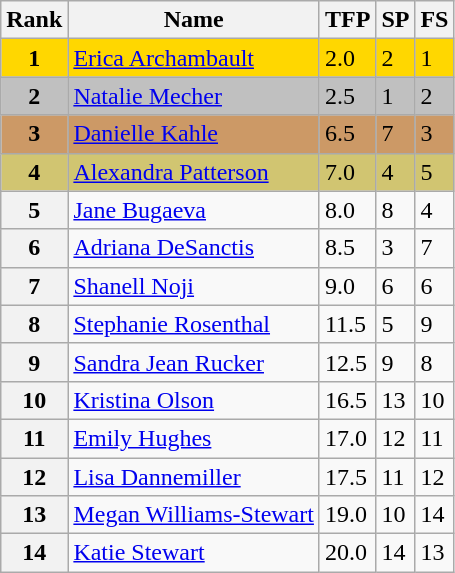<table class="wikitable">
<tr>
<th>Rank</th>
<th>Name</th>
<th>TFP</th>
<th>SP</th>
<th>FS</th>
</tr>
<tr bgcolor="gold">
<td align="center"><strong>1</strong></td>
<td><a href='#'>Erica Archambault</a></td>
<td>2.0</td>
<td>2</td>
<td>1</td>
</tr>
<tr bgcolor="silver">
<td align="center"><strong>2</strong></td>
<td><a href='#'>Natalie Mecher</a></td>
<td>2.5</td>
<td>1</td>
<td>2</td>
</tr>
<tr bgcolor="cc9966">
<td align="center"><strong>3</strong></td>
<td><a href='#'>Danielle Kahle</a></td>
<td>6.5</td>
<td>7</td>
<td>3</td>
</tr>
<tr bgcolor="#d1c571">
<td align="center"><strong>4</strong></td>
<td><a href='#'>Alexandra Patterson</a></td>
<td>7.0</td>
<td>4</td>
<td>5</td>
</tr>
<tr>
<th>5</th>
<td><a href='#'>Jane Bugaeva</a></td>
<td>8.0</td>
<td>8</td>
<td>4</td>
</tr>
<tr>
<th>6</th>
<td><a href='#'>Adriana DeSanctis</a></td>
<td>8.5</td>
<td>3</td>
<td>7</td>
</tr>
<tr>
<th>7</th>
<td><a href='#'>Shanell Noji</a></td>
<td>9.0</td>
<td>6</td>
<td>6</td>
</tr>
<tr>
<th>8</th>
<td><a href='#'>Stephanie Rosenthal</a></td>
<td>11.5</td>
<td>5</td>
<td>9</td>
</tr>
<tr>
<th>9</th>
<td><a href='#'>Sandra Jean Rucker</a></td>
<td>12.5</td>
<td>9</td>
<td>8</td>
</tr>
<tr>
<th>10</th>
<td><a href='#'>Kristina Olson</a></td>
<td>16.5</td>
<td>13</td>
<td>10</td>
</tr>
<tr>
<th>11</th>
<td><a href='#'>Emily Hughes</a></td>
<td>17.0</td>
<td>12</td>
<td>11</td>
</tr>
<tr>
<th>12</th>
<td><a href='#'>Lisa Dannemiller</a></td>
<td>17.5</td>
<td>11</td>
<td>12</td>
</tr>
<tr>
<th>13</th>
<td><a href='#'>Megan Williams-Stewart</a></td>
<td>19.0</td>
<td>10</td>
<td>14</td>
</tr>
<tr>
<th>14</th>
<td><a href='#'>Katie Stewart</a></td>
<td>20.0</td>
<td>14</td>
<td>13</td>
</tr>
</table>
